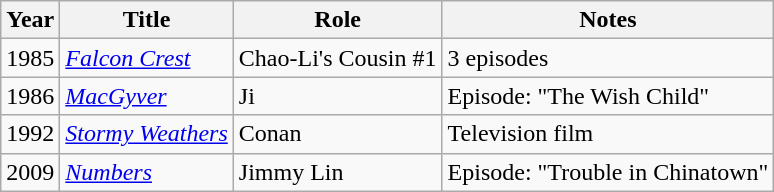<table class="wikitable sortable">
<tr>
<th>Year</th>
<th>Title</th>
<th>Role</th>
<th>Notes</th>
</tr>
<tr>
<td>1985</td>
<td><em><a href='#'>Falcon Crest</a></em></td>
<td>Chao-Li's Cousin #1</td>
<td>3 episodes</td>
</tr>
<tr>
<td>1986</td>
<td><a href='#'><em>MacGyver</em></a></td>
<td>Ji</td>
<td>Episode: "The Wish Child"</td>
</tr>
<tr>
<td>1992</td>
<td><a href='#'><em>Stormy Weathers</em></a></td>
<td>Conan</td>
<td>Television film</td>
</tr>
<tr>
<td>2009</td>
<td><a href='#'><em>Numbers</em></a></td>
<td>Jimmy Lin</td>
<td>Episode: "Trouble in Chinatown"</td>
</tr>
</table>
